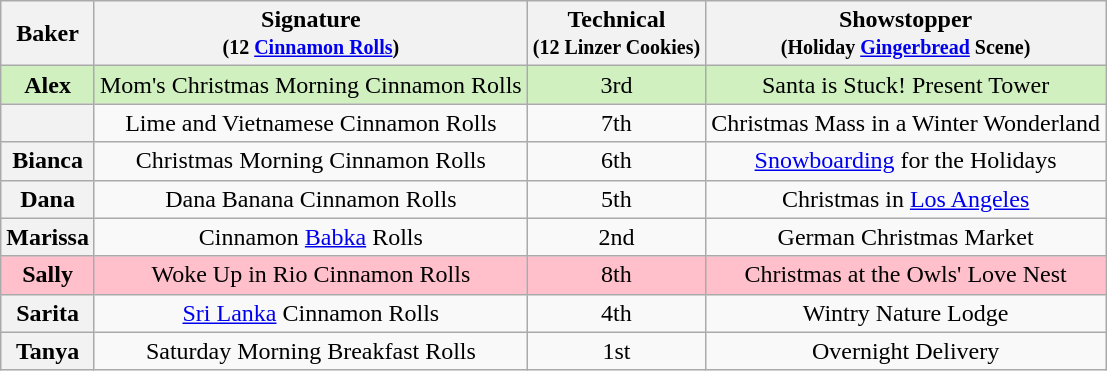<table class="wikitable sortable" style="text-align:center;">
<tr>
<th scope="col">Baker</th>
<th scope="col" class="unsortable">Signature<br><small>(12 <a href='#'>Cinnamon Rolls</a>)</small></th>
<th scope="col">Technical<br><small>(12 Linzer Cookies)</small></th>
<th scope="col" class="unsortable">Showstopper<br><small>(Holiday <a href='#'>Gingerbread</a> Scene)</small></th>
</tr>
<tr style="background:#d0f0c0;">
<th scope="row" style="background:#d0f0c0;">Alex</th>
<td>Mom's Christmas Morning Cinnamon Rolls</td>
<td>3rd</td>
<td>Santa is Stuck! Present Tower</td>
</tr>
<tr>
<th scope="row"></th>
<td>Lime and Vietnamese Cinnamon Rolls</td>
<td>7th</td>
<td>Christmas Mass in a Winter Wonderland</td>
</tr>
<tr>
<th scope="row">Bianca</th>
<td>Christmas Morning Cinnamon Rolls</td>
<td>6th</td>
<td><a href='#'>Snowboarding</a> for the Holidays</td>
</tr>
<tr>
<th scope="row">Dana</th>
<td>Dana Banana Cinnamon Rolls</td>
<td>5th</td>
<td>Christmas in <a href='#'>Los Angeles</a></td>
</tr>
<tr>
<th scope="row">Marissa</th>
<td>Cinnamon <a href='#'>Babka</a> Rolls</td>
<td>2nd</td>
<td>German Christmas Market</td>
</tr>
<tr style="background:pink;">
<th scope="row" style="background:pink;">Sally</th>
<td>Woke Up in Rio Cinnamon Rolls</td>
<td>8th</td>
<td>Christmas at the Owls' Love Nest</td>
</tr>
<tr>
<th scope="row">Sarita</th>
<td><a href='#'>Sri Lanka</a> Cinnamon Rolls</td>
<td>4th</td>
<td>Wintry Nature Lodge</td>
</tr>
<tr>
<th scope="row">Tanya</th>
<td>Saturday Morning Breakfast Rolls</td>
<td>1st</td>
<td>Overnight Delivery</td>
</tr>
</table>
